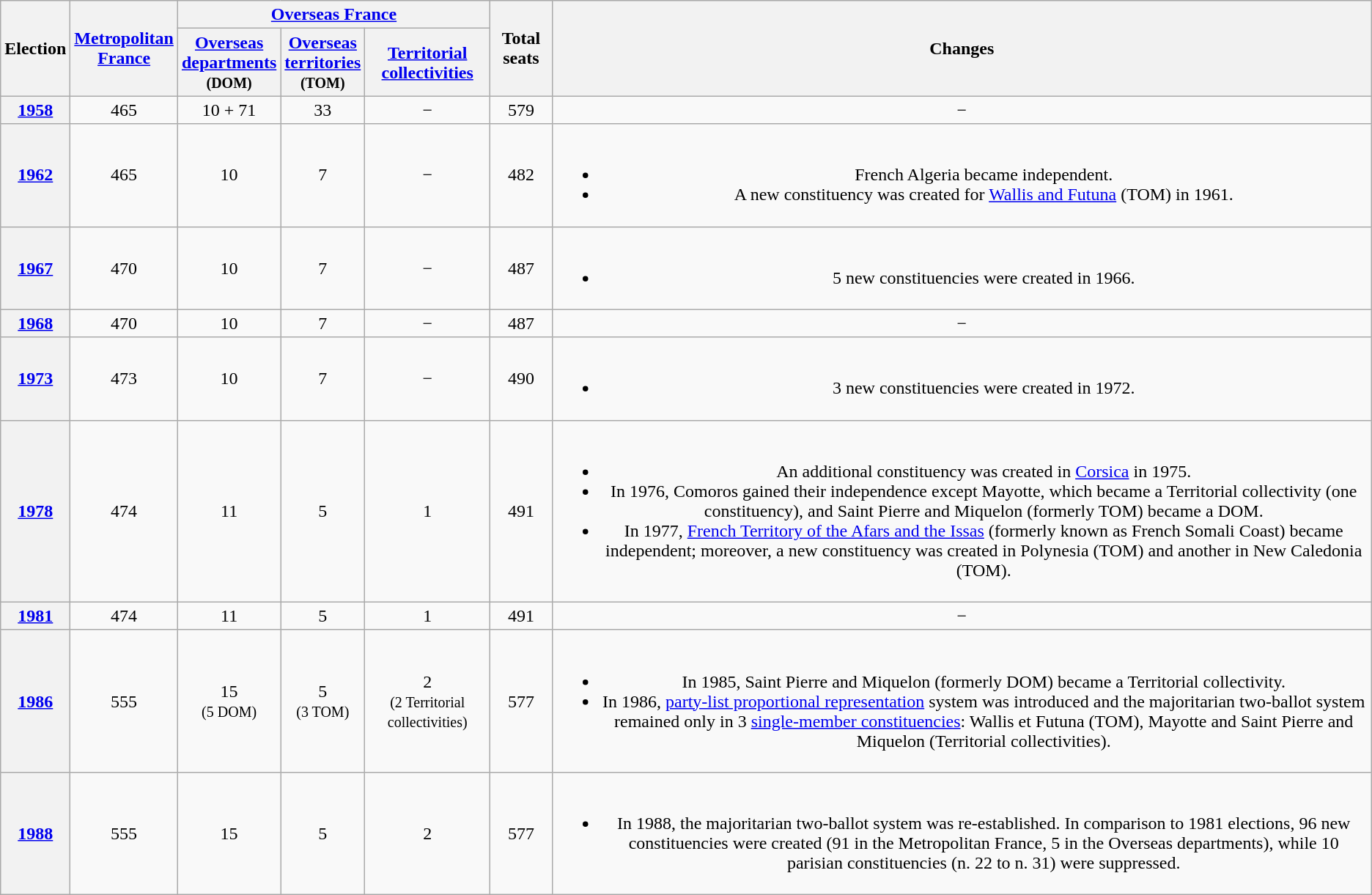<table class="wikitable"; style="text-align:center;">
<tr>
<th rowspan=2>Election</th>
<th rowspan=2><a href='#'>Metropolitan<br>France</a></th>
<th colspan=3><a href='#'>Overseas France</a></th>
<th rowspan=2>Total seats</th>
<th rowspan=2>Changes</th>
</tr>
<tr>
<th><a href='#'>Overseas<br>departments</a><br><small>(DOM)</small></th>
<th><a href='#'>Overseas<br>territories</a><br><small>(TOM)</small></th>
<th><a href='#'>Territorial<br>collectivities</a></th>
</tr>
<tr>
<th><a href='#'>1958</a></th>
<td>465</td>
<td>10 + 71</td>
<td>33</td>
<td>−</td>
<td>579</td>
<td>−</td>
</tr>
<tr>
<th><a href='#'>1962</a></th>
<td>465</td>
<td>10</td>
<td>7</td>
<td>−</td>
<td>482</td>
<td><br><ul><li>French Algeria became independent.</li><li>A new constituency was created for <a href='#'>Wallis and Futuna</a> (TOM) in 1961.</li></ul></td>
</tr>
<tr>
<th><a href='#'>1967</a></th>
<td>470</td>
<td>10</td>
<td>7</td>
<td>−</td>
<td>487</td>
<td><br><ul><li>5 new constituencies were created in 1966.</li></ul></td>
</tr>
<tr>
<th><a href='#'>1968</a></th>
<td>470</td>
<td>10</td>
<td>7</td>
<td>−</td>
<td>487</td>
<td>−</td>
</tr>
<tr>
<th><a href='#'>1973</a></th>
<td>473</td>
<td>10</td>
<td>7</td>
<td>−</td>
<td>490</td>
<td><br><ul><li>3 new constituencies were created in 1972.</li></ul></td>
</tr>
<tr>
<th><a href='#'>1978</a></th>
<td>474</td>
<td>11</td>
<td>5</td>
<td>1</td>
<td>491</td>
<td><br><ul><li>An additional constituency was created in <a href='#'>Corsica</a> in 1975.</li><li>In 1976, Comoros gained their independence except Mayotte, which became a Territorial collectivity (one constituency), and Saint Pierre and Miquelon (formerly TOM) became a DOM.</li><li>In 1977, <a href='#'>French Territory of the Afars and the Issas</a> (formerly known as French Somali Coast) became independent; moreover, a new constituency was created in Polynesia (TOM) and another in New Caledonia (TOM).</li></ul></td>
</tr>
<tr>
<th><a href='#'>1981</a></th>
<td>474</td>
<td>11</td>
<td>5</td>
<td>1</td>
<td>491</td>
<td>−</td>
</tr>
<tr>
<th><a href='#'>1986</a></th>
<td>555<br><small></small></td>
<td>15<br><small>(5 DOM)</small></td>
<td>5<br><small>(3 TOM)</small></td>
<td>2<br><small>(2 Territorial collectivities)</small></td>
<td>577</td>
<td><br><ul><li>In 1985, Saint Pierre and Miquelon (formerly DOM) became a Territorial collectivity.</li><li>In 1986, <a href='#'>party-list proportional representation</a> system was introduced and the majoritarian two-ballot system remained only in 3 <a href='#'>single-member constituencies</a>: Wallis et Futuna (TOM), Mayotte and Saint Pierre and Miquelon (Territorial collectivities).</li></ul></td>
</tr>
<tr>
<th><a href='#'>1988</a></th>
<td>555</td>
<td>15</td>
<td>5</td>
<td>2</td>
<td>577</td>
<td><br><ul><li>In 1988, the majoritarian two-ballot system was re-established. In comparison to 1981 elections, 96 new constituencies were created (91 in the Metropolitan France, 5 in the Overseas departments), while 10 parisian constituencies (n. 22 to n. 31) were suppressed.</li></ul></td>
</tr>
</table>
